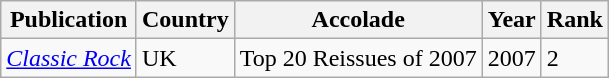<table class="wikitable">
<tr>
<th>Publication</th>
<th>Country</th>
<th>Accolade</th>
<th>Year</th>
<th>Rank</th>
</tr>
<tr>
<td><em><a href='#'>Classic Rock</a></em></td>
<td>UK</td>
<td>Top 20 Reissues of 2007</td>
<td>2007</td>
<td>2</td>
</tr>
</table>
